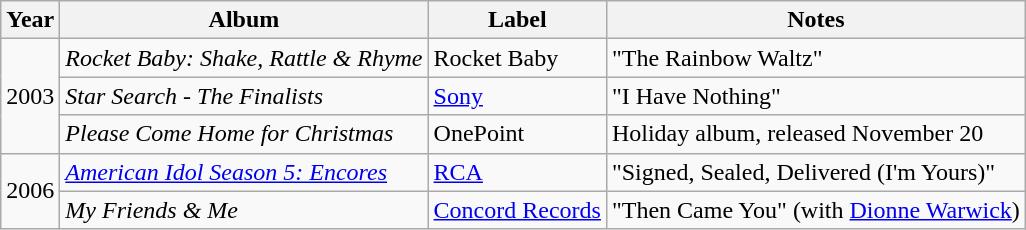<table class="wikitable">
<tr>
<th>Year</th>
<th>Album</th>
<th>Label</th>
<th>Notes</th>
</tr>
<tr>
<td rowspan="3">2003</td>
<td><em>Rocket Baby: Shake, Rattle & Rhyme</em></td>
<td>Rocket Baby</td>
<td>"The Rainbow Waltz"</td>
</tr>
<tr>
<td><em>Star Search - The Finalists</em></td>
<td><a href='#'>Sony</a></td>
<td>"I Have Nothing"</td>
</tr>
<tr>
<td><em>Please Come Home for Christmas</em></td>
<td>OnePoint</td>
<td>Holiday album, released November 20</td>
</tr>
<tr>
<td rowspan="2">2006</td>
<td><em><a href='#'>American Idol Season 5: Encores</a></em></td>
<td><a href='#'>RCA</a></td>
<td>"Signed, Sealed, Delivered (I'm Yours)"</td>
</tr>
<tr>
<td><em>My Friends & Me</em></td>
<td><a href='#'>Concord Records</a></td>
<td>"Then Came You" (with <a href='#'>Dionne Warwick</a>)</td>
</tr>
</table>
